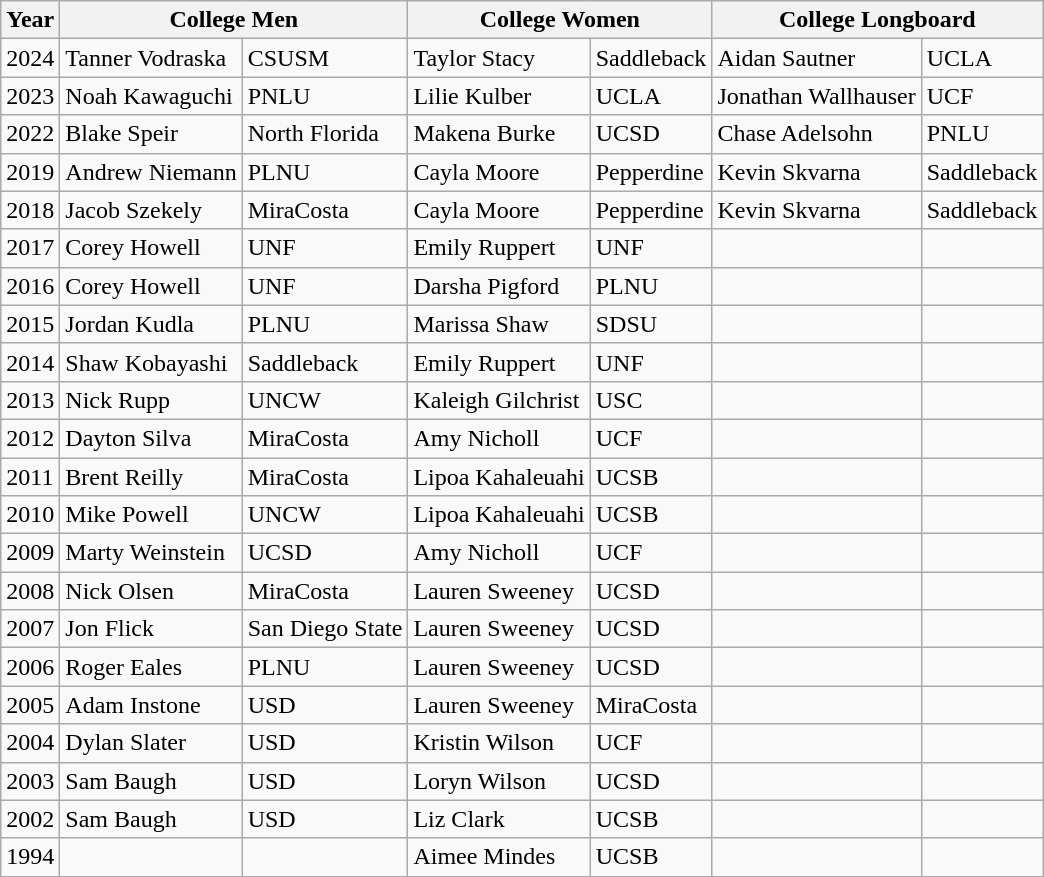<table class="wikitable">
<tr>
<th>Year</th>
<th colspan="2">College Men</th>
<th colspan="2">College Women</th>
<th colspan="2">College Longboard</th>
</tr>
<tr>
<td>2024</td>
<td>Tanner Vodraska</td>
<td>CSUSM</td>
<td>Taylor Stacy</td>
<td>Saddleback</td>
<td>Aidan Sautner</td>
<td>UCLA</td>
</tr>
<tr>
<td>2023</td>
<td>Noah Kawaguchi</td>
<td>PNLU</td>
<td>Lilie Kulber</td>
<td>UCLA</td>
<td>Jonathan Wallhauser</td>
<td>UCF</td>
</tr>
<tr>
<td>2022</td>
<td>Blake Speir</td>
<td>North Florida</td>
<td>Makena Burke</td>
<td>UCSD</td>
<td>Chase Adelsohn</td>
<td>PNLU</td>
</tr>
<tr>
<td>2019</td>
<td>Andrew Niemann</td>
<td>PLNU</td>
<td>Cayla Moore</td>
<td>Pepperdine</td>
<td>Kevin Skvarna</td>
<td>Saddleback</td>
</tr>
<tr>
<td>2018</td>
<td>Jacob Szekely</td>
<td>MiraCosta</td>
<td>Cayla Moore</td>
<td>Pepperdine</td>
<td>Kevin Skvarna</td>
<td>Saddleback</td>
</tr>
<tr>
<td>2017</td>
<td>Corey Howell</td>
<td>UNF</td>
<td>Emily Ruppert</td>
<td>UNF</td>
<td></td>
<td></td>
</tr>
<tr>
<td>2016</td>
<td>Corey Howell</td>
<td>UNF</td>
<td>Darsha Pigford</td>
<td>PLNU</td>
<td></td>
<td></td>
</tr>
<tr>
<td>2015</td>
<td>Jordan Kudla</td>
<td>PLNU</td>
<td>Marissa Shaw</td>
<td>SDSU</td>
<td></td>
<td></td>
</tr>
<tr>
<td>2014</td>
<td>Shaw Kobayashi</td>
<td>Saddleback</td>
<td>Emily Ruppert</td>
<td>UNF</td>
<td></td>
<td></td>
</tr>
<tr>
<td>2013</td>
<td>Nick Rupp</td>
<td>UNCW</td>
<td>Kaleigh Gilchrist</td>
<td>USC</td>
<td></td>
<td></td>
</tr>
<tr>
<td>2012</td>
<td>Dayton Silva</td>
<td>MiraCosta</td>
<td>Amy Nicholl</td>
<td>UCF</td>
<td></td>
<td></td>
</tr>
<tr>
<td>2011</td>
<td>Brent Reilly</td>
<td>MiraCosta</td>
<td>Lipoa Kahaleuahi</td>
<td>UCSB</td>
<td></td>
<td></td>
</tr>
<tr>
<td>2010</td>
<td>Mike Powell</td>
<td>UNCW</td>
<td>Lipoa Kahaleuahi</td>
<td>UCSB</td>
<td></td>
<td></td>
</tr>
<tr>
<td>2009</td>
<td>Marty Weinstein</td>
<td>UCSD</td>
<td>Amy Nicholl</td>
<td>UCF</td>
<td></td>
<td></td>
</tr>
<tr>
<td>2008</td>
<td>Nick Olsen</td>
<td>MiraCosta</td>
<td>Lauren Sweeney</td>
<td>UCSD</td>
<td></td>
<td></td>
</tr>
<tr>
<td>2007</td>
<td>Jon Flick</td>
<td>San Diego State</td>
<td>Lauren Sweeney</td>
<td>UCSD</td>
<td></td>
<td></td>
</tr>
<tr>
<td>2006</td>
<td>Roger Eales</td>
<td>PLNU</td>
<td>Lauren Sweeney</td>
<td>UCSD</td>
<td></td>
<td></td>
</tr>
<tr>
<td>2005</td>
<td>Adam Instone</td>
<td>USD</td>
<td>Lauren Sweeney</td>
<td>MiraCosta</td>
<td></td>
<td></td>
</tr>
<tr>
<td>2004</td>
<td>Dylan Slater</td>
<td>USD</td>
<td>Kristin Wilson</td>
<td>UCF</td>
<td></td>
<td></td>
</tr>
<tr>
<td>2003</td>
<td>Sam Baugh</td>
<td>USD</td>
<td>Loryn Wilson</td>
<td>UCSD</td>
<td></td>
<td></td>
</tr>
<tr>
<td>2002</td>
<td>Sam Baugh</td>
<td>USD</td>
<td>Liz Clark</td>
<td>UCSB</td>
<td></td>
<td></td>
</tr>
<tr>
<td>1994</td>
<td></td>
<td></td>
<td>Aimee Mindes</td>
<td>UCSB</td>
<td></td>
<td></td>
</tr>
<tr>
</tr>
</table>
